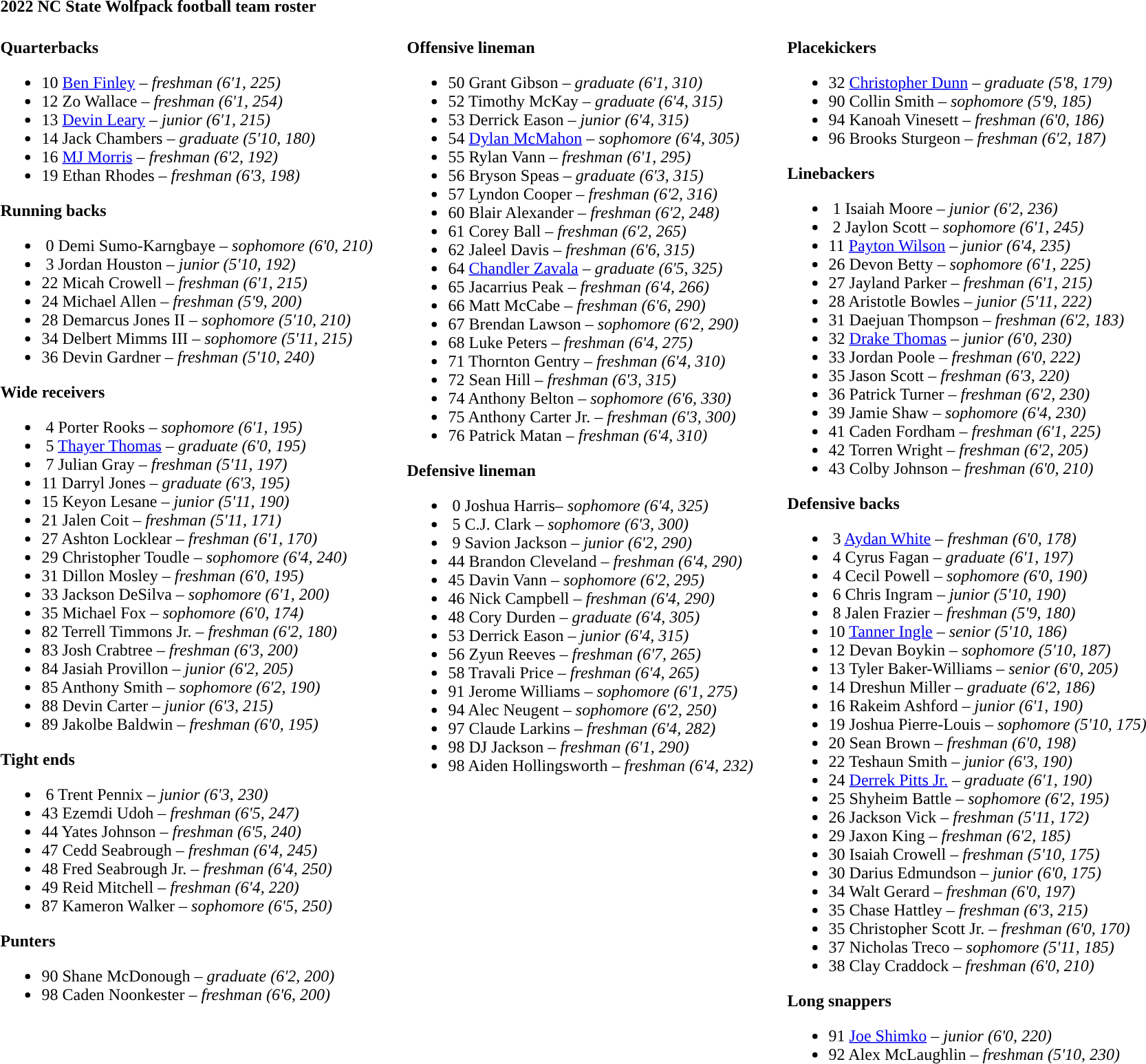<table class="toccolours" style="text-align: left;">
<tr>
<td colspan=11><strong>2022 NC State Wolfpack football team roster</strong></td>
</tr>
<tr>
<td valign="top"><br><strong>Quarterbacks</strong><ul><li>10  <a href='#'>Ben Finley</a> – <em>freshman (6'1, 225)</em> </li><li>12  Zo Wallace – <em>freshman (6'1, 254)</em> </li><li>13  <a href='#'>Devin Leary</a> – <em>junior (6'1, 215)</em> </li><li>14  Jack Chambers – <em>graduate (5'10, 180)</em></li><li>16  <a href='#'>MJ Morris</a> – <em>freshman (6'2, 192)</em></li><li>19  Ethan Rhodes – <em>freshman (6'3, 198)</em></li></ul><strong>Running backs</strong><ul><li> 0  Demi Sumo-Karngbaye – <em>sophomore (6'0, 210)</em></li><li> 3  Jordan Houston – <em>junior (5'10, 192)</em></li><li>22  Micah Crowell – <em>freshman (6'1, 215)</em> </li><li>24  Michael Allen – <em>freshman (5'9, 200)</em></li><li>28  Demarcus Jones II – <em>sophomore (5'10, 210)</em> </li><li>34  Delbert Mimms III – <em>sophomore (5'11, 215)</em> </li><li>36  Devin Gardner – <em>freshman (5'10, 240)</em></li></ul><strong>Wide receivers</strong><ul><li> 4  Porter Rooks – <em>sophomore (6'1, 195)</em></li><li> 5  <a href='#'>Thayer Thomas</a> – <em>graduate (6'0, 195)</em></li><li> 7  Julian Gray – <em>freshman (5'11, 197)</em> </li><li>11  Darryl Jones – <em>graduate (6'3, 195)</em></li><li>15  Keyon Lesane – <em>junior (5'11, 190)</em></li><li>21  Jalen Coit – <em>freshman (5'11, 171)</em> </li><li>27  Ashton Locklear – <em>freshman (6'1, 170)</em></li><li>29  Christopher Toudle – <em>sophomore (6'4, 240)</em> </li><li>31  Dillon Mosley – <em>freshman (6'0, 195)</em> </li><li>33  Jackson DeSilva – <em>sophomore (6'1, 200)</em> </li><li>35  Michael Fox – <em>sophomore (6'0, 174)</em> </li><li>82  Terrell Timmons Jr. – <em>freshman (6'2, 180)</em></li><li>83  Josh Crabtree – <em>freshman (6'3, 200)</em> </li><li>84  Jasiah Provillon – <em>junior (6'2, 205)</em> </li><li>85  Anthony Smith – <em>sophomore (6'2, 190)</em></li><li>88  Devin Carter – <em>junior (6'3, 215)</em> </li><li>89  Jakolbe Baldwin – <em>freshman (6'0, 195)</em> </li></ul><strong>Tight ends</strong><ul><li> 6  Trent Pennix – <em>junior (6'3, 230)</em> </li><li>43  Ezemdi Udoh – <em>freshman (6'5, 247)</em> </li><li>44  Yates Johnson – <em>freshman (6'5, 240)</em> </li><li>47  Cedd Seabrough – <em>freshman (6'4, 245)</em> </li><li>48  Fred Seabrough Jr. – <em>freshman (6'4, 250)</em> </li><li>49  Reid Mitchell – <em>freshman (6'4, 220)</em> </li><li>87  Kameron Walker – <em>sophomore (6'5, 250)</em> </li></ul><strong>Punters</strong><ul><li>90  Shane McDonough – <em>graduate (6'2, 200)</em></li><li>98  Caden Noonkester – <em>freshman (6'6, 200)</em> </li></ul></td>
<td width="25"> </td>
<td valign="top"><br><strong>Offensive lineman</strong><ul><li>50  Grant Gibson – <em>graduate (6'1, 310)</em></li><li>52  Timothy McKay – <em>graduate (6'4, 315)</em></li><li>53  Derrick Eason – <em>junior (6'4, 315)</em> </li><li>54  <a href='#'>Dylan McMahon</a> – <em>sophomore (6'4, 305)</em> </li><li>55  Rylan Vann – <em>freshman (6'1, 295)</em></li><li>56  Bryson Speas – <em>graduate (6'3, 315)</em></li><li>57  Lyndon Cooper – <em>freshman (6'2, 316)</em> </li><li>60  Blair Alexander – <em>freshman (6'2, 248)</em></li><li>61  Corey Ball – <em>freshman (6'2, 265)</em></li><li>62  Jaleel Davis – <em>freshman (6'6, 315)</em> </li><li>64  <a href='#'>Chandler Zavala</a> – <em>graduate (6'5, 325)</em></li><li>65  Jacarrius Peak – <em>freshman (6'4, 266)</em></li><li>66  Matt McCabe – <em>freshman (6'6, 290)</em> </li><li>67  Brendan Lawson – <em>sophomore (6'2, 290)</em></li><li>68  Luke Peters – <em>freshman (6'4, 275)</em></li><li>71  Thornton Gentry – <em>freshman (6'4, 310)</em> </li><li>72  Sean Hill – <em>freshman (6'3, 315)</em> </li><li>74  Anthony Belton – <em>sophomore (6'6, 330)</em> </li><li>75  Anthony Carter Jr. – <em>freshman (6'3, 300)</em> </li><li>76  Patrick Matan – <em>freshman (6'4, 310)</em> </li></ul><strong>Defensive lineman</strong><ul><li> 0  Joshua Harris– <em>sophomore (6'4, 325)</em> </li><li> 5  C.J. Clark – <em>sophomore (6'3, 300)</em> </li><li> 9  Savion Jackson – <em>junior (6'2, 290)</em></li><li>44  Brandon Cleveland – <em>freshman (6'4, 290)</em></li><li>45  Davin Vann – <em>sophomore (6'2, 295)</em></li><li>46  Nick Campbell – <em>freshman (6'4, 290)</em></li><li>48  Cory Durden – <em>graduate (6'4, 305)</em></li><li>53  Derrick Eason – <em>junior (6'4, 315)</em> </li><li>56  Zyun Reeves – <em>freshman (6'7, 265)</em> </li><li>58  Travali Price – <em>freshman (6'4, 265)</em> </li><li>91  Jerome Williams – <em>sophomore (6'1, 275)</em> </li><li>94  Alec Neugent – <em>sophomore (6'2, 250)</em> </li><li>97  Claude Larkins – <em>freshman (6'4, 282)</em> </li><li>98  DJ Jackson – <em>freshman (6'1, 290)</em></li><li>98  Aiden Hollingsworth – <em>freshman (6'4, 232)</em></li></ul></td>
<td width="25"> </td>
<td valign="top"><br><strong>Placekickers</strong><ul><li>32  <a href='#'>Christopher Dunn</a> – <em>graduate (5'8, 179)</em></li><li>90  Collin Smith – <em>sophomore (5'9, 185)</em> </li><li>94  Kanoah Vinesett – <em>freshman (6'0, 186)</em></li><li>96  Brooks Sturgeon – <em>freshman (6'2, 187)</em></li></ul><strong>Linebackers</strong><ul><li> 1  Isaiah Moore – <em>junior (6'2, 236)</em> </li><li> 2  Jaylon Scott – <em>sophomore (6'1, 245)</em></li><li>11  <a href='#'>Payton Wilson</a> – <em>junior (6'4, 235)</em> </li><li>26  Devon Betty – <em>sophomore (6'1, 225)</em></li><li>27  Jayland Parker – <em>freshman (6'1, 215)</em> </li><li>28  Aristotle Bowles – <em>junior (5'11, 222)</em> </li><li>31  Daejuan Thompson – <em>freshman (6'2, 183)</em></li><li>32  <a href='#'>Drake Thomas</a> – <em>junior (6'0, 230)</em></li><li>33  Jordan Poole – <em>freshman (6'0, 222)</em> </li><li>35  Jason Scott – <em>freshman (6'3, 220)</em></li><li>36  Patrick Turner – <em>freshman (6'2, 230)</em></li><li>39  Jamie Shaw – <em>sophomore (6'4, 230)</em> </li><li>41  Caden Fordham – <em>freshman (6'1, 225)</em> </li><li>42  Torren Wright – <em>freshman (6'2, 205)</em></li><li>43  Colby Johnson – <em>freshman (6'0, 210)</em> </li></ul><strong>Defensive backs</strong><ul><li> 3  <a href='#'>Aydan White</a> – <em>freshman (6'0, 178)</em></li><li> 4  Cyrus Fagan – <em>graduate (6'1, 197)</em></li><li> 4  Cecil Powell – <em>sophomore (6'0, 190)</em> </li><li> 6  Chris Ingram – <em>junior (5'10, 190)</em></li><li> 8  Jalen Frazier – <em>freshman (5'9, 180)</em> </li><li>10  <a href='#'>Tanner Ingle</a> – <em>senior (5'10, 186)</em></li><li>12  Devan Boykin – <em>sophomore (5'10, 187)</em></li><li>13  Tyler Baker-Williams – <em>senior (6'0, 205)</em></li><li>14  Dreshun Miller – <em>graduate (6'2, 186)</em></li><li>16  Rakeim Ashford – <em>junior (6'1, 190)</em></li><li>19  Joshua Pierre-Louis – <em>sophomore (5'10, 175)</em></li><li>20  Sean Brown – <em>freshman (6'0, 198)</em></li><li>22  Teshaun Smith – <em>junior (6'3, 190)</em> </li><li>24  <a href='#'>Derrek Pitts Jr.</a> – <em>graduate (6'1, 190)</em></li><li>25  Shyheim Battle – <em>sophomore (6'2, 195)</em> </li><li>26  Jackson Vick – <em>freshman (5'11, 172)</em></li><li>29  Jaxon King – <em>freshman (6'2, 185)</em></li><li>30  Isaiah Crowell – <em>freshman (5'10, 175)</em></li><li>30  Darius Edmundson – <em>junior (6'0, 175)</em> </li><li>34  Walt Gerard – <em>freshman (6'0, 197)</em></li><li>35  Chase Hattley – <em>freshman (6'3, 215)</em> </li><li>35  Christopher Scott Jr. – <em>freshman (6'0, 170)</em> </li><li>37  Nicholas Treco – <em>sophomore (5'11, 185)</em> </li><li>38  Clay Craddock – <em>freshman (6'0, 210)</em> </li></ul><strong>Long snappers</strong><ul><li>91  <a href='#'>Joe Shimko</a> – <em>junior (6'0, 220)</em></li><li>92  Alex McLaughlin – <em>freshman (5'10, 230)</em> </li></ul></td>
</tr>
</table>
